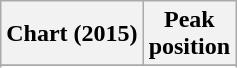<table class="wikitable plainrowheaders sortable" style="text-align:center;">
<tr>
<th scope="col">Chart (2015)</th>
<th scope="col">Peak<br>position</th>
</tr>
<tr>
</tr>
<tr>
</tr>
<tr>
</tr>
<tr>
</tr>
<tr>
</tr>
</table>
